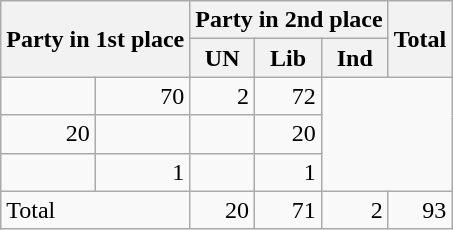<table class="wikitable" style="text-align:right;">
<tr>
<th rowspan="2" colspan="2" style="text-align:left;">Party in 1st place</th>
<th colspan="3">Party in 2nd place</th>
<th rowspan="2">Total</th>
</tr>
<tr>
<th>UN</th>
<th>Lib</th>
<th>Ind</th>
</tr>
<tr>
<td></td>
<td>70</td>
<td>2</td>
<td>72</td>
</tr>
<tr>
<td>20</td>
<td></td>
<td></td>
<td>20</td>
</tr>
<tr>
<td></td>
<td>1</td>
<td></td>
<td>1</td>
</tr>
<tr>
<td colspan="2" style="text-align:left;">Total</td>
<td>20</td>
<td>71</td>
<td>2</td>
<td>93</td>
</tr>
</table>
